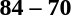<table style="text-align:center">
<tr>
<th width=200></th>
<th width=100></th>
<th width=200></th>
</tr>
<tr>
<td align=right><strong></strong></td>
<td><strong>84 – 70</strong></td>
<td align=left></td>
</tr>
</table>
